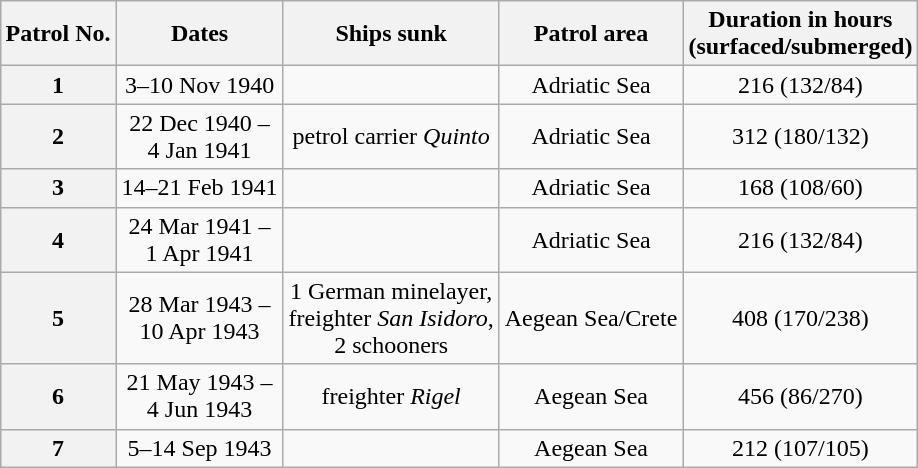<table class="wikitable" style="text-align:center; margin: 1em auto 1em auto">
<tr>
<th>Patrol No.</th>
<th>Dates</th>
<th>Ships sunk</th>
<th>Patrol area</th>
<th>Duration in hours<br>(surfaced/submerged)</th>
</tr>
<tr>
<th>1</th>
<td>3–10 Nov 1940</td>
<td></td>
<td>Adriatic Sea</td>
<td>216 (132/84)</td>
</tr>
<tr>
<th>2</th>
<td>22 Dec 1940 –<br>4 Jan 1941</td>
<td>petrol carrier <em>Quinto</em></td>
<td>Adriatic Sea</td>
<td>312 (180/132)</td>
</tr>
<tr>
<th>3</th>
<td>14–21 Feb 1941</td>
<td></td>
<td>Adriatic Sea</td>
<td>168 (108/60)</td>
</tr>
<tr>
<th>4</th>
<td>24 Mar 1941 –<br>1 Apr 1941</td>
<td></td>
<td>Adriatic Sea</td>
<td>216 (132/84)</td>
</tr>
<tr>
<th>5</th>
<td>28 Mar 1943 –<br>10 Apr 1943</td>
<td>1 German minelayer,<br>freighter <em>San Isidoro</em>,<br>2 schooners</td>
<td>Aegean Sea/Crete</td>
<td>408 (170/238)</td>
</tr>
<tr>
<th>6</th>
<td>21 May 1943 –<br>4 Jun 1943</td>
<td>freighter <em>Rigel</em></td>
<td>Aegean Sea</td>
<td>456 (86/270)</td>
</tr>
<tr>
<th>7</th>
<td>5–14 Sep 1943</td>
<td></td>
<td>Aegean Sea</td>
<td>212 (107/105)</td>
</tr>
</table>
